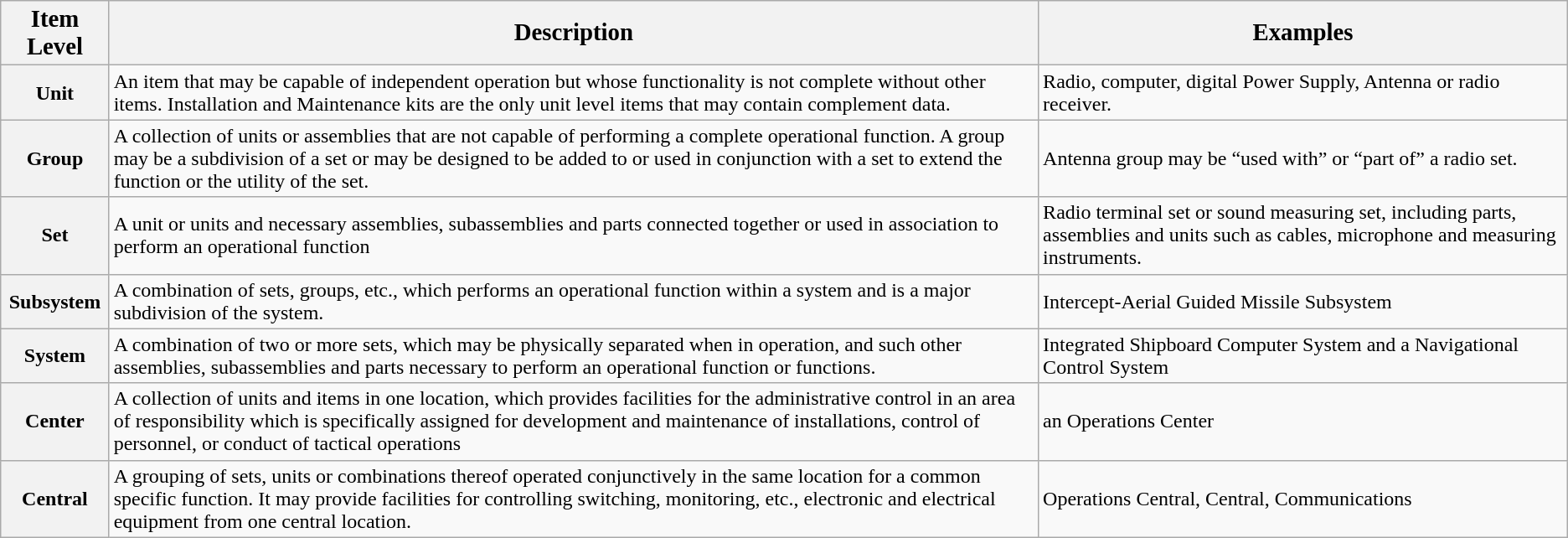<table class="wikitable">
<tr>
<th><strong><big>Item Level</big></strong></th>
<th><strong><big>Description</big></strong></th>
<th><strong><big>Examples</big></strong></th>
</tr>
<tr>
<th>Unit</th>
<td>An item that may be capable of independent operation but whose functionality is not complete without other items. Installation and Maintenance kits are the only unit level items that may contain complement data.</td>
<td>Radio, computer, digital Power Supply, Antenna or radio receiver.</td>
</tr>
<tr>
<th>Group</th>
<td>A collection of units or assemblies that are not capable of performing a complete operational function. A group may be a subdivision of a set or may be designed to be added to or used in conjunction with a set to extend the function or the utility of the set.</td>
<td>Antenna group may be “used with” or “part of” a radio set.</td>
</tr>
<tr>
<th>Set</th>
<td>A unit or units and necessary assemblies, subassemblies and parts connected together or used in association to perform an operational function</td>
<td>Radio terminal set or sound measuring set, including parts, assemblies and units such as cables, microphone and measuring instruments.</td>
</tr>
<tr>
<th>Subsystem</th>
<td>A combination of sets, groups, etc., which performs an operational function within a system and is a major subdivision of the system.</td>
<td>Intercept-Aerial Guided Missile Subsystem</td>
</tr>
<tr>
<th>System</th>
<td>A combination of two or more sets, which may be physically separated when in operation, and such other assemblies, subassemblies and parts necessary to perform an operational function or functions.</td>
<td>Integrated Shipboard Computer System and a Navigational Control System</td>
</tr>
<tr>
<th>Center</th>
<td>A collection of units and items in one location, which provides facilities for the administrative control in an area of responsibility which is specifically assigned for development and maintenance of installations, control of personnel, or conduct of tactical operations</td>
<td>an Operations Center</td>
</tr>
<tr>
<th>Central</th>
<td>A grouping of sets, units or combinations thereof operated conjunctively in the same location for a common specific function. It may provide facilities for controlling switching, monitoring, etc., electronic and electrical equipment from one central location.</td>
<td>Operations Central, Central, Communications</td>
</tr>
</table>
